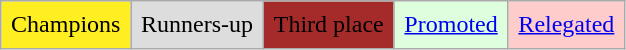<table class="wikitable">
<tr>
<td style="background-color:#FE2;padding:0.4em">Champions</td>
<td style="background-color:#DDD;padding:0.4em">Runners-up</td>
<td style="background-color:brown;padding:0.4em">Third place</td>
<td style="background-color:#DFD;padding:0.4em"><a href='#'>Promoted</a></td>
<td style="background-color:#FCC;padding:0.4em"><a href='#'>Relegated</a></td>
</tr>
</table>
